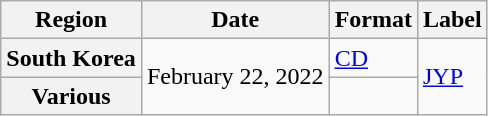<table class="wikitable plainrowheaders">
<tr>
<th scope="col">Region</th>
<th scope="col">Date</th>
<th scope="col">Format</th>
<th scope="col">Label</th>
</tr>
<tr>
<th scope="row">South Korea</th>
<td rowspan="2">February 22, 2022</td>
<td><a href='#'>CD</a></td>
<td rowspan="2"><a href='#'>JYP</a></td>
</tr>
<tr>
<th scope="row">Various</th>
<td></td>
</tr>
</table>
